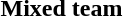<table>
<tr>
<th rowspan=2>Mixed team</th>
<td rowspan=2></td>
<td rowspan=2></td>
<td></td>
</tr>
<tr>
<td></td>
</tr>
</table>
